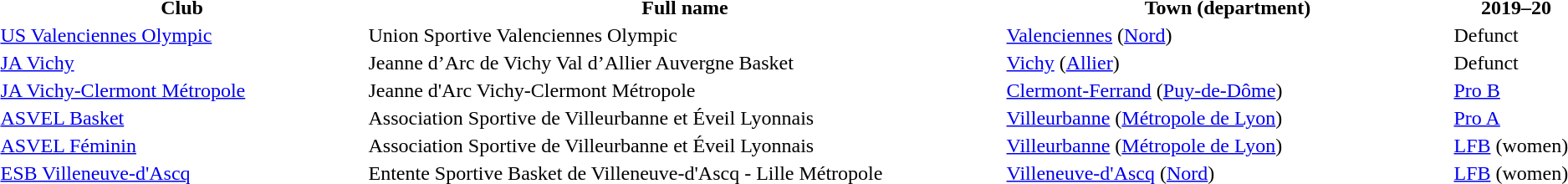<table width="100%">
<tr>
<th width="23%">Club</th>
<th width="40%">Full name</th>
<th width="28%">Town (department)</th>
<th width="8%">2019–20</th>
</tr>
<tr>
<td><a href='#'>US Valenciennes Olympic</a></td>
<td>Union Sportive Valenciennes Olympic</td>
<td><a href='#'>Valenciennes</a> (<a href='#'>Nord</a>)</td>
<td>Defunct</td>
</tr>
<tr>
<td><a href='#'>JA Vichy</a></td>
<td>Jeanne d’Arc de Vichy Val d’Allier Auvergne Basket</td>
<td><a href='#'>Vichy</a> (<a href='#'>Allier</a>)</td>
<td>Defunct</td>
</tr>
<tr>
<td><a href='#'>JA Vichy-Clermont Métropole</a></td>
<td>Jeanne d'Arc Vichy-Clermont Métropole</td>
<td><a href='#'>Clermont-Ferrand</a> (<a href='#'>Puy-de-Dôme</a>)</td>
<td><a href='#'>Pro B</a></td>
</tr>
<tr>
<td><a href='#'>ASVEL Basket</a></td>
<td>Association Sportive de Villeurbanne et Éveil Lyonnais</td>
<td><a href='#'>Villeurbanne</a> (<a href='#'>Métropole de Lyon</a>)</td>
<td><a href='#'>Pro A</a></td>
</tr>
<tr>
<td><a href='#'>ASVEL Féminin</a></td>
<td>Association Sportive de Villeurbanne et Éveil Lyonnais</td>
<td><a href='#'>Villeurbanne</a> (<a href='#'>Métropole de Lyon</a>)</td>
<td><a href='#'>LFB</a> (women)</td>
</tr>
<tr>
<td><a href='#'>ESB Villeneuve-d'Ascq</a></td>
<td>Entente Sportive Basket de Villeneuve-d'Ascq - Lille Métropole</td>
<td><a href='#'>Villeneuve-d'Ascq</a> (<a href='#'>Nord</a>)</td>
<td><a href='#'>LFB</a> (women)</td>
</tr>
</table>
